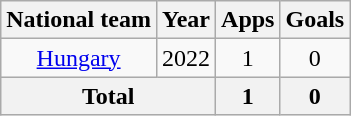<table class="wikitable" style="text-align:center">
<tr>
<th>National team</th>
<th>Year</th>
<th>Apps</th>
<th>Goals</th>
</tr>
<tr>
<td><a href='#'>Hungary</a></td>
<td>2022</td>
<td>1</td>
<td>0</td>
</tr>
<tr>
<th colspan="2">Total</th>
<th>1</th>
<th>0</th>
</tr>
</table>
